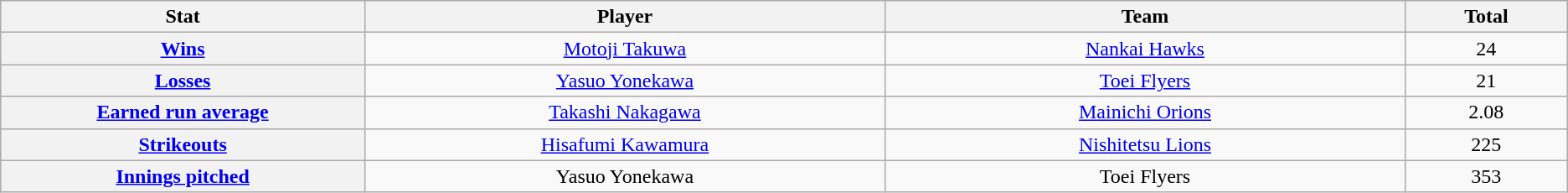<table class="wikitable" style="text-align:center;">
<tr>
<th scope="col" width="7%">Stat</th>
<th scope="col" width="10%">Player</th>
<th scope="col" width="10%">Team</th>
<th scope="col" width="3%">Total</th>
</tr>
<tr>
<th scope="row" style="text-align:center;"><a href='#'>Wins</a></th>
<td><a href='#'>Motoji Takuwa</a></td>
<td><a href='#'>Nankai Hawks</a></td>
<td>24</td>
</tr>
<tr>
<th scope="row" style="text-align:center;"><a href='#'>Losses</a></th>
<td><a href='#'>Yasuo Yonekawa</a></td>
<td><a href='#'>Toei Flyers</a></td>
<td>21</td>
</tr>
<tr>
<th scope="row" style="text-align:center;"><a href='#'>Earned run average</a></th>
<td><a href='#'>Takashi Nakagawa</a></td>
<td><a href='#'>Mainichi Orions</a></td>
<td>2.08</td>
</tr>
<tr>
<th scope="row" style="text-align:center;"><a href='#'>Strikeouts</a></th>
<td><a href='#'>Hisafumi Kawamura</a></td>
<td><a href='#'>Nishitetsu Lions</a></td>
<td>225</td>
</tr>
<tr>
<th scope="row" style="text-align:center;"><a href='#'>Innings pitched</a></th>
<td>Yasuo Yonekawa</td>
<td>Toei Flyers</td>
<td>353</td>
</tr>
</table>
